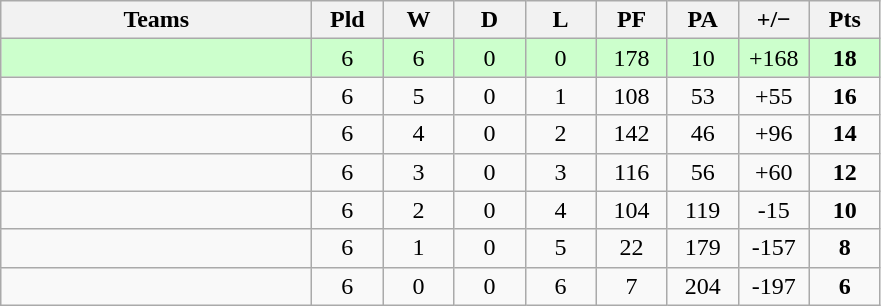<table class="wikitable" style="text-align: center;">
<tr>
<th width="200">Teams</th>
<th width="40">Pld</th>
<th width="40">W</th>
<th width="40">D</th>
<th width="40">L</th>
<th width="40">PF</th>
<th width="40">PA</th>
<th width="40">+/−</th>
<th width="40">Pts</th>
</tr>
<tr bgcolor=ccffcc>
<td align=left></td>
<td>6</td>
<td>6</td>
<td>0</td>
<td>0</td>
<td>178</td>
<td>10</td>
<td>+168</td>
<td><strong>18</strong></td>
</tr>
<tr>
<td align=left></td>
<td>6</td>
<td>5</td>
<td>0</td>
<td>1</td>
<td>108</td>
<td>53</td>
<td>+55</td>
<td><strong>16</strong></td>
</tr>
<tr>
<td align=left></td>
<td>6</td>
<td>4</td>
<td>0</td>
<td>2</td>
<td>142</td>
<td>46</td>
<td>+96</td>
<td><strong>14</strong></td>
</tr>
<tr>
<td align=left></td>
<td>6</td>
<td>3</td>
<td>0</td>
<td>3</td>
<td>116</td>
<td>56</td>
<td>+60</td>
<td><strong>12</strong></td>
</tr>
<tr>
<td align=left></td>
<td>6</td>
<td>2</td>
<td>0</td>
<td>4</td>
<td>104</td>
<td>119</td>
<td>-15</td>
<td><strong>10</strong></td>
</tr>
<tr>
<td align=left></td>
<td>6</td>
<td>1</td>
<td>0</td>
<td>5</td>
<td>22</td>
<td>179</td>
<td>-157</td>
<td><strong>8</strong></td>
</tr>
<tr>
<td align=left></td>
<td>6</td>
<td>0</td>
<td>0</td>
<td>6</td>
<td>7</td>
<td>204</td>
<td>-197</td>
<td><strong>6</strong></td>
</tr>
</table>
